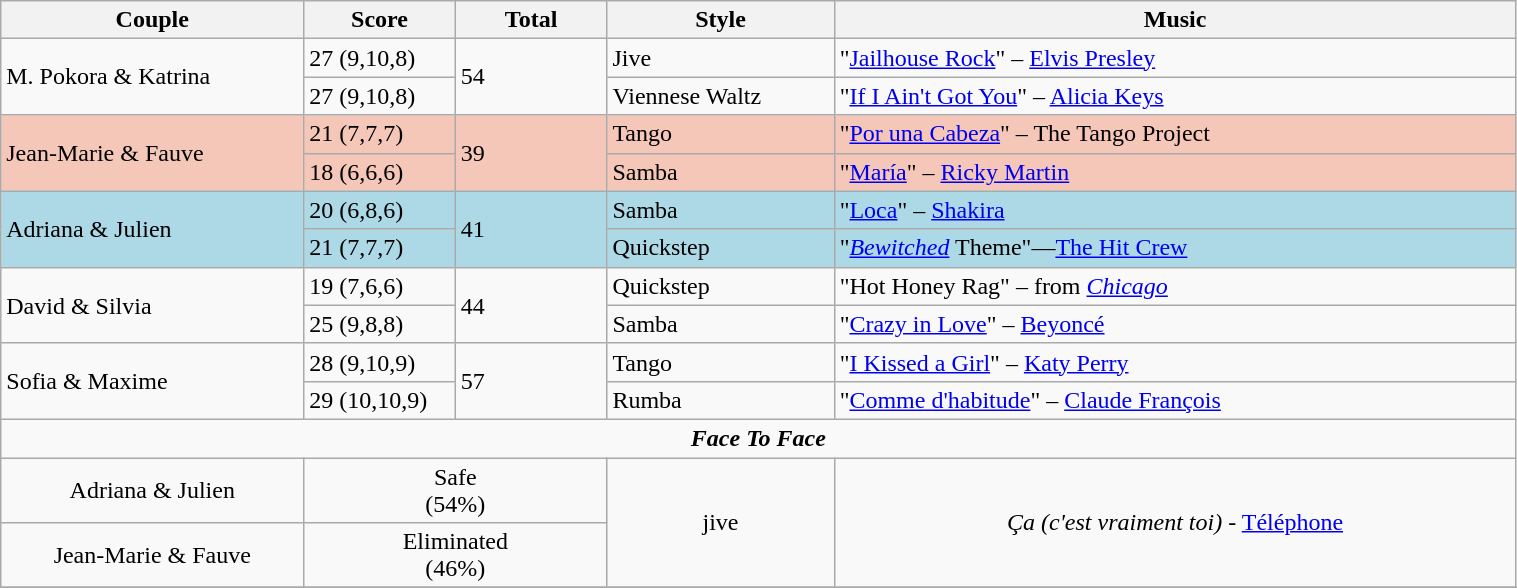<table class="wikitable" style="width:80%;">
<tr>
<th style="width:20%;">Couple</th>
<th style="width:10%;">Score</th>
<th style="width:10%;">Total</th>
<th style="width:15%;">Style</th>
<th style="width:60%;">Music</th>
</tr>
<tr>
<td rowspan=2>M. Pokora & Katrina</td>
<td>27 (9,10,8)</td>
<td rowspan=2>54</td>
<td>Jive</td>
<td>"<a href='#'>Jailhouse Rock</a>" – <a href='#'>Elvis Presley</a></td>
</tr>
<tr>
<td>27 (9,10,8)</td>
<td>Viennese Waltz</td>
<td>"<a href='#'>If I Ain't Got You</a>" – <a href='#'>Alicia Keys</a></td>
</tr>
<tr style="background:#F4C7B8;">
<td rowspan="2">Jean-Marie & Fauve</td>
<td>21 (7,7,7)</td>
<td rowspan="2">39</td>
<td>Tango</td>
<td>"<a href='#'>Por una Cabeza</a>" – The Tango Project</td>
</tr>
<tr style="background:#F4C7B8;">
<td>18 (6,6,6)</td>
<td>Samba</td>
<td>"<a href='#'>María</a>" – <a href='#'>Ricky Martin</a></td>
</tr>
<tr style="background:lightblue;">
<td rowspan=2>Adriana & Julien</td>
<td>20 (6,8,6)</td>
<td rowspan=2>41</td>
<td>Samba</td>
<td>"<a href='#'>Loca</a>" – <a href='#'>Shakira</a></td>
</tr>
<tr style="background:lightblue;">
<td>21 (7,7,7)</td>
<td>Quickstep</td>
<td>"<em><a href='#'>Bewitched</a></em> Theme"—<a href='#'>The Hit Crew</a></td>
</tr>
<tr>
<td rowspan=2>David & Silvia</td>
<td>19 (7,6,6)</td>
<td rowspan=2>44</td>
<td>Quickstep</td>
<td>"Hot Honey Rag" –  from <em><a href='#'>Chicago</a></em></td>
</tr>
<tr>
<td>25 (9,8,8)</td>
<td>Samba</td>
<td>"<a href='#'>Crazy in Love</a>" – <a href='#'>Beyoncé</a></td>
</tr>
<tr>
<td rowspan=2>Sofia & Maxime</td>
<td>28 (9,10,9)</td>
<td rowspan=2>57</td>
<td>Tango</td>
<td>"<a href='#'>I Kissed a Girl</a>" – <a href='#'>Katy Perry</a></td>
</tr>
<tr>
<td>29 (10,10,9)</td>
<td>Rumba</td>
<td>"<a href='#'>Comme d'habitude</a>" – <a href='#'>Claude François</a></td>
</tr>
<tr>
<td colspan=5 style="text-align:center;"><strong><em>Face To Face</em></strong></td>
</tr>
<tr style="text-align:center;">
<td>Adriana & Julien</td>
<td colspan=2>Safe<br>(54%)</td>
<td rowspan=2>jive</td>
<td rowspan=2><em>Ça (c'est vraiment toi)</em> - <a href='#'>Téléphone</a></td>
</tr>
<tr style="text-align:center;">
<td>Jean-Marie & Fauve</td>
<td colspan=2>Eliminated<br>(46%)</td>
</tr>
<tr>
</tr>
</table>
